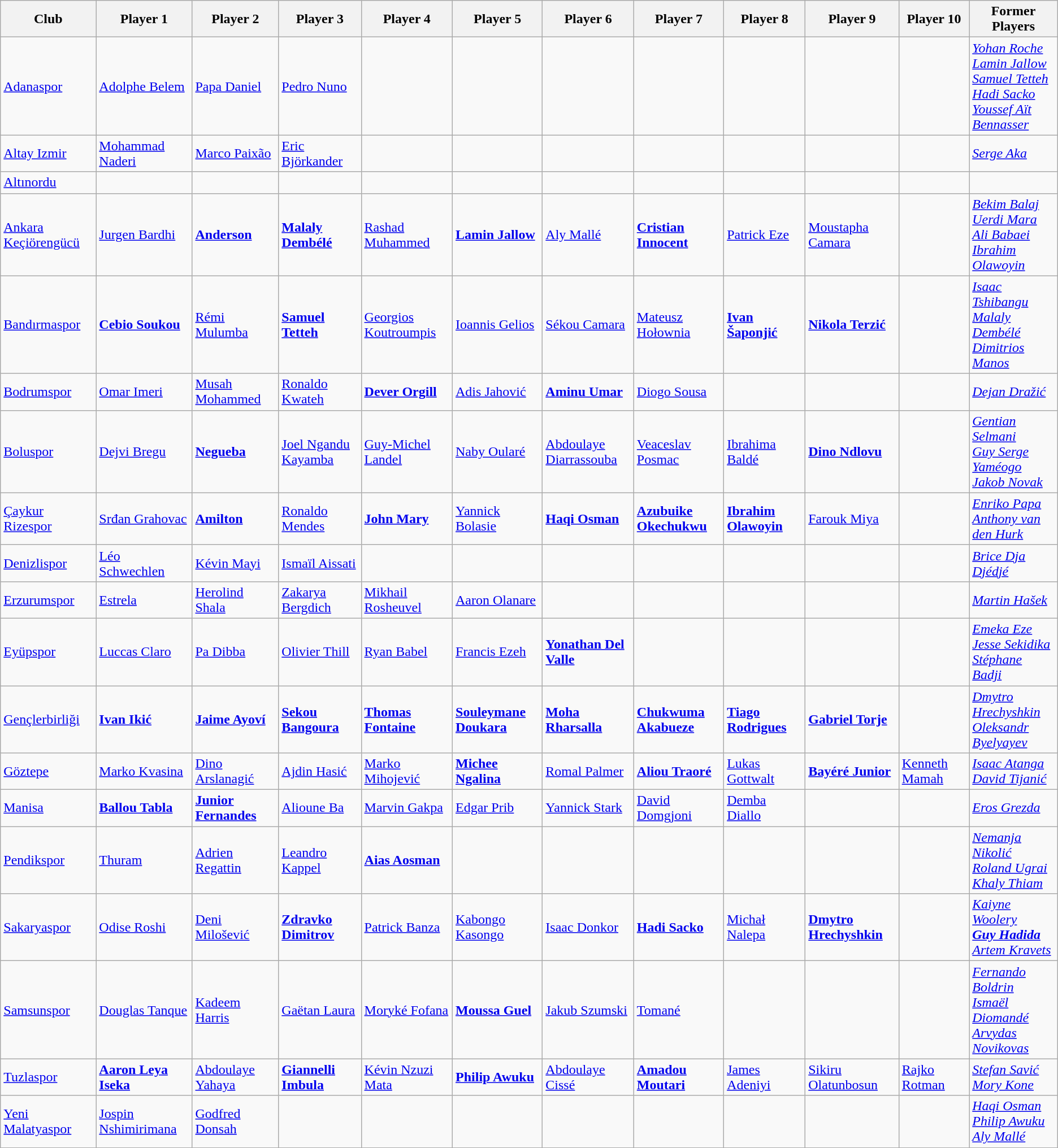<table class="wikitable">
<tr>
<th width="170">Club</th>
<th width="170">Player 1</th>
<th width="170">Player 2</th>
<th width="170">Player 3</th>
<th width="170">Player 4</th>
<th width="170">Player 5</th>
<th width="170">Player 6</th>
<th width="170">Player 7</th>
<th width="170">Player 8</th>
<th width="170">Player 9</th>
<th width="170">Player 10</th>
<th width="170">Former Players</th>
</tr>
<tr>
<td><a href='#'>Adanaspor</a></td>
<td> <a href='#'>Adolphe Belem</a></td>
<td> <a href='#'>Papa Daniel</a></td>
<td> <a href='#'>Pedro Nuno</a></td>
<td></td>
<td></td>
<td></td>
<td></td>
<td></td>
<td></td>
<td></td>
<td> <em><a href='#'>Yohan Roche</a></em> <br>  <em><a href='#'>Lamin Jallow</a></em> <br>  <em><a href='#'>Samuel Tetteh</a></em> <br>  <em><a href='#'>Hadi Sacko</a></em> <br>  <em><a href='#'>Youssef Aït Bennasser</a></em></td>
</tr>
<tr>
<td><a href='#'>Altay Izmir</a></td>
<td> <a href='#'>Mohammad Naderi</a></td>
<td> <a href='#'>Marco Paixão</a></td>
<td> <a href='#'>Eric Björkander</a></td>
<td></td>
<td></td>
<td></td>
<td></td>
<td></td>
<td></td>
<td></td>
<td> <em><a href='#'>Serge Aka</a></em></td>
</tr>
<tr>
<td><a href='#'>Altınordu</a></td>
<td></td>
<td></td>
<td></td>
<td></td>
<td></td>
<td></td>
<td></td>
<td></td>
<td></td>
<td></td>
<td></td>
</tr>
<tr>
<td><a href='#'>Ankara Keçiörengücü</a></td>
<td> <a href='#'>Jurgen Bardhi</a></td>
<td> <strong><a href='#'>Anderson</a></strong></td>
<td> <strong><a href='#'>Malaly Dembélé</a></strong></td>
<td> <a href='#'>Rashad Muhammed</a></td>
<td> <strong><a href='#'>Lamin Jallow</a></strong></td>
<td> <a href='#'>Aly Mallé</a></td>
<td> <strong><a href='#'>Cristian Innocent</a></strong></td>
<td> <a href='#'>Patrick Eze</a></td>
<td> <a href='#'>Moustapha Camara</a></td>
<td></td>
<td> <em><a href='#'>Bekim Balaj</a></em> <br>  <em><a href='#'>Uerdi Mara</a></em> <br>  <em><a href='#'>Ali Babaei</a></em> <br>  <em><a href='#'>Ibrahim Olawoyin</a></em></td>
</tr>
<tr>
<td><a href='#'>Bandırmaspor</a></td>
<td> <strong><a href='#'>Cebio Soukou</a></strong></td>
<td> <a href='#'>Rémi Mulumba</a></td>
<td> <strong><a href='#'>Samuel Tetteh</a></strong></td>
<td> <a href='#'>Georgios Koutroumpis</a></td>
<td> <a href='#'>Ioannis Gelios</a></td>
<td> <a href='#'>Sékou Camara</a></td>
<td> <a href='#'>Mateusz Hołownia</a></td>
<td> <strong><a href='#'>Ivan Šaponjić</a></strong></td>
<td> <strong><a href='#'>Nikola Terzić</a></strong></td>
<td></td>
<td> <em><a href='#'>Isaac Tshibangu</a></em> <br>  <em><a href='#'>Malaly Dembélé</a></em> <br>  <em><a href='#'>Dimitrios Manos</a></em></td>
</tr>
<tr>
<td><a href='#'>Bodrumspor</a></td>
<td> <a href='#'>Omar Imeri</a></td>
<td> <a href='#'>Musah Mohammed</a></td>
<td> <a href='#'>Ronaldo Kwateh</a></td>
<td> <strong><a href='#'>Dever Orgill</a></strong></td>
<td> <a href='#'>Adis Jahović</a></td>
<td> <strong><a href='#'>Aminu Umar</a></strong></td>
<td> <a href='#'>Diogo Sousa</a></td>
<td></td>
<td></td>
<td></td>
<td> <em><a href='#'>Dejan Dražić</a></em></td>
</tr>
<tr>
<td><a href='#'>Boluspor</a></td>
<td> <a href='#'>Dejvi Bregu</a></td>
<td> <strong><a href='#'>Negueba</a></strong></td>
<td> <a href='#'>Joel Ngandu Kayamba</a></td>
<td> <a href='#'>Guy-Michel Landel</a></td>
<td> <a href='#'>Naby Oularé</a></td>
<td> <a href='#'>Abdoulaye Diarrassouba</a></td>
<td> <a href='#'>Veaceslav Posmac</a></td>
<td> <a href='#'>Ibrahima Baldé</a></td>
<td> <strong><a href='#'>Dino Ndlovu</a></strong></td>
<td></td>
<td> <em><a href='#'>Gentian Selmani</a></em> <br>  <em><a href='#'>Guy Serge Yaméogo</a></em> <br>  <em><a href='#'>Jakob Novak</a></em></td>
</tr>
<tr>
<td><a href='#'>Çaykur Rizespor</a></td>
<td> <a href='#'>Srđan Grahovac</a></td>
<td> <strong><a href='#'>Amilton</a></strong></td>
<td> <a href='#'>Ronaldo Mendes</a></td>
<td> <strong><a href='#'>John Mary</a></strong></td>
<td> <a href='#'>Yannick Bolasie</a></td>
<td> <strong><a href='#'>Haqi Osman</a></strong></td>
<td> <strong><a href='#'>Azubuike Okechukwu</a></strong></td>
<td> <strong><a href='#'>Ibrahim Olawoyin</a></strong></td>
<td> <a href='#'>Farouk Miya</a></td>
<td></td>
<td> <em><a href='#'>Enriko Papa</a></em> <br>  <em><a href='#'>Anthony van den Hurk</a></em></td>
</tr>
<tr>
<td><a href='#'>Denizlispor</a></td>
<td> <a href='#'>Léo Schwechlen</a></td>
<td> <a href='#'>Kévin Mayi</a></td>
<td> <a href='#'>Ismaïl Aissati</a></td>
<td></td>
<td></td>
<td></td>
<td></td>
<td></td>
<td></td>
<td></td>
<td> <em><a href='#'>Brice Dja Djédjé</a></em></td>
</tr>
<tr>
<td><a href='#'>Erzurumspor</a></td>
<td> <a href='#'>Estrela</a></td>
<td> <a href='#'>Herolind Shala</a></td>
<td> <a href='#'>Zakarya Bergdich</a></td>
<td> <a href='#'>Mikhail Rosheuvel</a></td>
<td> <a href='#'>Aaron Olanare</a></td>
<td></td>
<td></td>
<td></td>
<td></td>
<td></td>
<td> <em><a href='#'>Martin Hašek</a></em></td>
</tr>
<tr>
<td><a href='#'>Eyüpspor</a></td>
<td> <a href='#'>Luccas Claro</a></td>
<td> <a href='#'>Pa Dibba</a></td>
<td> <a href='#'>Olivier Thill</a></td>
<td> <a href='#'>Ryan Babel</a></td>
<td> <a href='#'>Francis Ezeh</a></td>
<td> <strong><a href='#'>Yonathan Del Valle</a></strong></td>
<td></td>
<td></td>
<td></td>
<td></td>
<td> <em><a href='#'>Emeka Eze</a></em> <br>  <em><a href='#'>Jesse Sekidika</a></em> <br>  <em><a href='#'>Stéphane Badji</a></em></td>
</tr>
<tr>
<td><a href='#'>Gençlerbirliği</a></td>
<td> <strong><a href='#'>Ivan Ikić</a></strong></td>
<td> <strong><a href='#'>Jaime Ayoví</a></strong></td>
<td> <strong><a href='#'>Sekou Bangoura</a></strong></td>
<td> <strong><a href='#'>Thomas Fontaine</a></strong></td>
<td> <strong><a href='#'>Souleymane Doukara</a></strong></td>
<td> <strong><a href='#'>Moha Rharsalla</a></strong></td>
<td> <strong><a href='#'>Chukwuma Akabueze</a></strong></td>
<td> <strong><a href='#'>Tiago Rodrigues</a></strong></td>
<td> <strong><a href='#'>Gabriel Torje</a></strong></td>
<td></td>
<td> <em><a href='#'>Dmytro Hrechyshkin</a></em> <br>  <em><a href='#'>Oleksandr Byelyayev</a></em></td>
</tr>
<tr>
<td><a href='#'>Göztepe</a></td>
<td> <a href='#'>Marko Kvasina</a></td>
<td> <a href='#'>Dino Arslanagić</a></td>
<td> <a href='#'>Ajdin Hasić</a></td>
<td> <a href='#'>Marko Mihojević</a></td>
<td> <strong><a href='#'>Michee Ngalina</a></strong></td>
<td> <a href='#'>Romal Palmer</a></td>
<td> <strong><a href='#'>Aliou Traoré</a></strong></td>
<td> <a href='#'>Lukas Gottwalt</a></td>
<td> <strong><a href='#'>Bayéré Junior</a></strong></td>
<td> <a href='#'>Kenneth Mamah</a></td>
<td> <em><a href='#'>Isaac Atanga</a></em> <br>  <em><a href='#'>David Tijanić</a></em></td>
</tr>
<tr>
<td><a href='#'>Manisa</a></td>
<td> <strong><a href='#'>Ballou Tabla</a></strong></td>
<td> <strong><a href='#'>Junior Fernandes</a></strong></td>
<td> <a href='#'>Alioune Ba</a></td>
<td> <a href='#'>Marvin Gakpa</a></td>
<td> <a href='#'>Edgar Prib</a></td>
<td> <a href='#'>Yannick Stark</a></td>
<td> <a href='#'>David Domgjoni</a></td>
<td> <a href='#'>Demba Diallo</a></td>
<td></td>
<td></td>
<td> <em><a href='#'>Eros Grezda</a></em></td>
</tr>
<tr>
<td><a href='#'>Pendikspor</a></td>
<td> <a href='#'>Thuram</a></td>
<td> <a href='#'>Adrien Regattin</a></td>
<td> <a href='#'>Leandro Kappel</a></td>
<td> <strong><a href='#'>Aias Aosman</a></strong></td>
<td></td>
<td></td>
<td></td>
<td></td>
<td></td>
<td></td>
<td> <em><a href='#'>Nemanja Nikolić</a></em> <br>  <em><a href='#'>Roland Ugrai</a></em> <br>  <em><a href='#'>Khaly Thiam</a></em></td>
</tr>
<tr>
<td><a href='#'>Sakaryaspor</a></td>
<td> <a href='#'>Odise Roshi</a></td>
<td> <a href='#'>Deni Milošević</a></td>
<td> <strong><a href='#'>Zdravko Dimitrov</a></strong></td>
<td> <a href='#'>Patrick Banza</a></td>
<td> <a href='#'>Kabongo Kasongo</a></td>
<td> <a href='#'>Isaac Donkor</a></td>
<td> <strong><a href='#'>Hadi Sacko</a></strong></td>
<td> <a href='#'>Michał Nalepa</a></td>
<td> <strong><a href='#'>Dmytro Hrechyshkin</a></strong></td>
<td></td>
<td> <em><a href='#'>Kaiyne Woolery</a></em> <br>  <strong><em><a href='#'>Guy Hadida</a></em></strong> <br>  <em><a href='#'>Artem Kravets</a></em></td>
</tr>
<tr>
<td><a href='#'>Samsunspor</a></td>
<td> <a href='#'>Douglas Tanque</a></td>
<td> <a href='#'>Kadeem Harris</a></td>
<td> <a href='#'>Gaëtan Laura</a></td>
<td> <a href='#'>Moryké Fofana</a></td>
<td> <strong><a href='#'>Moussa Guel</a></strong></td>
<td> <a href='#'>Jakub Szumski</a></td>
<td> <a href='#'>Tomané</a></td>
<td></td>
<td></td>
<td></td>
<td> <em><a href='#'>Fernando Boldrin</a></em> <br>  <em><a href='#'>Ismaël Diomandé</a></em> <br>  <em><a href='#'>Arvydas Novikovas</a></em></td>
</tr>
<tr>
<td><a href='#'>Tuzlaspor</a></td>
<td> <strong><a href='#'>Aaron Leya Iseka</a></strong></td>
<td> <a href='#'>Abdoulaye Yahaya</a></td>
<td> <strong><a href='#'>Giannelli Imbula</a></strong></td>
<td> <a href='#'>Kévin Nzuzi Mata</a></td>
<td> <strong><a href='#'>Philip Awuku</a></strong></td>
<td> <a href='#'>Abdoulaye Cissé</a></td>
<td> <strong><a href='#'>Amadou Moutari</a></strong></td>
<td> <a href='#'>James Adeniyi</a></td>
<td> <a href='#'>Sikiru Olatunbosun</a></td>
<td> <a href='#'>Rajko Rotman</a></td>
<td> <em><a href='#'>Stefan Savić</a></em> <br>  <em><a href='#'>Mory Kone</a></em></td>
</tr>
<tr>
<td><a href='#'>Yeni Malatyaspor</a></td>
<td> <a href='#'>Jospin Nshimirimana</a></td>
<td> <a href='#'>Godfred Donsah</a></td>
<td></td>
<td></td>
<td></td>
<td></td>
<td></td>
<td></td>
<td></td>
<td></td>
<td> <em><a href='#'>Haqi Osman</a></em> <br>  <em><a href='#'>Philip Awuku</a></em> <br>  <em><a href='#'>Aly Mallé</a></em></td>
</tr>
<tr>
</tr>
</table>
